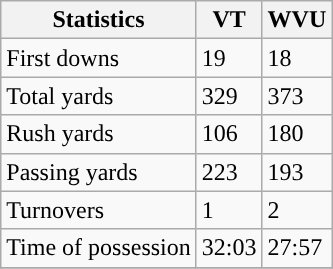<table class="wikitable" style="float: left;">
<tr>
<th>Statistics</th>
<th>VT</th>
<th>WVU</th>
</tr>
<tr>
<td>First downs</td>
<td>19</td>
<td>18</td>
</tr>
<tr>
<td>Total yards</td>
<td>329</td>
<td>373</td>
</tr>
<tr>
<td>Rush yards</td>
<td>106</td>
<td>180</td>
</tr>
<tr>
<td>Passing yards</td>
<td>223</td>
<td>193</td>
</tr>
<tr>
<td>Turnovers</td>
<td>1</td>
<td>2</td>
</tr>
<tr>
<td>Time of possession</td>
<td>32:03</td>
<td>27:57</td>
</tr>
<tr>
</tr>
</table>
